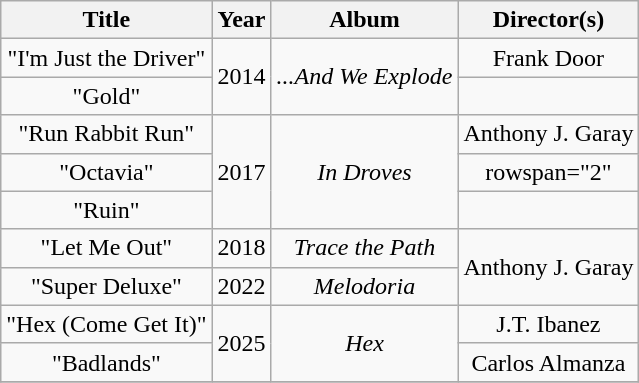<table class="wikitable plainrowheaders" style="text-align:center;">
<tr>
<th scope="col">Title</th>
<th scope="col">Year</th>
<th scope="col">Album</th>
<th scope="col">Director(s)</th>
</tr>
<tr>
<td>"I'm Just the Driver"</td>
<td rowspan="2">2014</td>
<td rowspan="2"><em>...And We Explode</em></td>
<td>Frank Door</td>
</tr>
<tr>
<td>"Gold"</td>
<td></td>
</tr>
<tr>
<td>"Run Rabbit Run"</td>
<td rowspan="3">2017</td>
<td rowspan="3"><em>In Droves</em></td>
<td>Anthony J. Garay</td>
</tr>
<tr>
<td>"Octavia"</td>
<td>rowspan="2" </td>
</tr>
<tr>
<td>"Ruin"</td>
</tr>
<tr>
<td>"Let Me Out"</td>
<td>2018</td>
<td><em>Trace the Path</em></td>
<td rowspan="2">Anthony J. Garay</td>
</tr>
<tr>
<td>"Super Deluxe"</td>
<td>2022</td>
<td><em>Melodoria</em></td>
</tr>
<tr>
<td>"Hex (Come Get It)"</td>
<td rowspan="2">2025</td>
<td rowspan="2"><em>Hex</em></td>
<td>J.T. Ibanez</td>
</tr>
<tr>
<td>"Badlands"</td>
<td>Carlos Almanza</td>
</tr>
<tr>
</tr>
</table>
